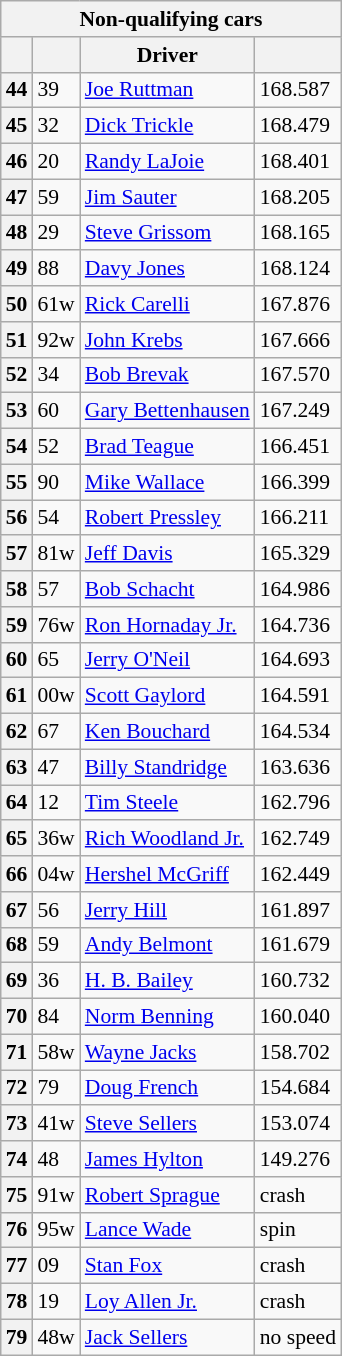<table class="wikitable" style="font-size: 90%;">
<tr>
<th colspan=4>Non-qualifying cars</th>
</tr>
<tr>
<th></th>
<th></th>
<th>Driver</th>
<th></th>
</tr>
<tr>
<th>44</th>
<td>39</td>
<td><a href='#'>Joe Ruttman</a></td>
<td>168.587</td>
</tr>
<tr>
<th>45</th>
<td>32</td>
<td><a href='#'>Dick Trickle</a></td>
<td>168.479</td>
</tr>
<tr>
<th>46</th>
<td>20</td>
<td><a href='#'>Randy LaJoie</a></td>
<td>168.401</td>
</tr>
<tr>
<th>47</th>
<td>59</td>
<td><a href='#'>Jim Sauter</a></td>
<td>168.205</td>
</tr>
<tr>
<th>48</th>
<td>29</td>
<td><a href='#'>Steve Grissom</a></td>
<td>168.165</td>
</tr>
<tr>
<th>49</th>
<td>88</td>
<td><a href='#'>Davy Jones</a></td>
<td>168.124</td>
</tr>
<tr>
<th>50</th>
<td>61w</td>
<td><a href='#'>Rick Carelli</a></td>
<td>167.876</td>
</tr>
<tr>
<th>51</th>
<td>92w</td>
<td><a href='#'>John Krebs</a></td>
<td>167.666</td>
</tr>
<tr>
<th>52</th>
<td>34</td>
<td><a href='#'>Bob Brevak</a></td>
<td>167.570</td>
</tr>
<tr>
<th>53</th>
<td>60</td>
<td><a href='#'>Gary Bettenhausen</a></td>
<td>167.249</td>
</tr>
<tr>
<th>54</th>
<td>52</td>
<td><a href='#'>Brad Teague</a></td>
<td>166.451</td>
</tr>
<tr>
<th>55</th>
<td>90</td>
<td><a href='#'>Mike Wallace</a></td>
<td>166.399</td>
</tr>
<tr>
<th>56</th>
<td>54</td>
<td><a href='#'>Robert Pressley</a></td>
<td>166.211</td>
</tr>
<tr>
<th>57</th>
<td>81w</td>
<td><a href='#'>Jeff Davis</a></td>
<td>165.329</td>
</tr>
<tr>
<th>58</th>
<td>57</td>
<td><a href='#'>Bob Schacht</a></td>
<td>164.986</td>
</tr>
<tr>
<th>59</th>
<td>76w</td>
<td><a href='#'>Ron Hornaday Jr.</a></td>
<td>164.736</td>
</tr>
<tr>
<th>60</th>
<td>65</td>
<td><a href='#'>Jerry O'Neil</a></td>
<td>164.693</td>
</tr>
<tr>
<th>61</th>
<td>00w</td>
<td><a href='#'>Scott Gaylord</a></td>
<td>164.591</td>
</tr>
<tr>
<th>62</th>
<td>67</td>
<td><a href='#'>Ken Bouchard</a></td>
<td>164.534</td>
</tr>
<tr>
<th>63</th>
<td>47</td>
<td><a href='#'>Billy Standridge</a></td>
<td>163.636</td>
</tr>
<tr>
<th>64</th>
<td>12</td>
<td><a href='#'>Tim Steele</a></td>
<td>162.796</td>
</tr>
<tr>
<th>65</th>
<td>36w</td>
<td><a href='#'>Rich Woodland Jr.</a></td>
<td>162.749</td>
</tr>
<tr>
<th>66</th>
<td>04w</td>
<td><a href='#'>Hershel McGriff</a></td>
<td>162.449</td>
</tr>
<tr>
<th>67</th>
<td>56</td>
<td><a href='#'>Jerry Hill</a></td>
<td>161.897</td>
</tr>
<tr>
<th>68</th>
<td>59</td>
<td><a href='#'>Andy Belmont</a></td>
<td>161.679</td>
</tr>
<tr>
<th>69</th>
<td>36</td>
<td><a href='#'>H. B. Bailey</a></td>
<td>160.732</td>
</tr>
<tr>
<th>70</th>
<td>84</td>
<td><a href='#'>Norm Benning</a></td>
<td>160.040</td>
</tr>
<tr>
<th>71</th>
<td>58w</td>
<td><a href='#'>Wayne Jacks</a></td>
<td>158.702</td>
</tr>
<tr>
<th>72</th>
<td>79</td>
<td><a href='#'>Doug French</a></td>
<td>154.684</td>
</tr>
<tr>
<th>73</th>
<td>41w</td>
<td><a href='#'>Steve Sellers</a></td>
<td>153.074</td>
</tr>
<tr>
<th>74</th>
<td>48</td>
<td><a href='#'>James Hylton</a></td>
<td>149.276</td>
</tr>
<tr>
<th>75</th>
<td>91w</td>
<td><a href='#'>Robert Sprague</a></td>
<td>crash</td>
</tr>
<tr>
<th>76</th>
<td>95w</td>
<td><a href='#'>Lance Wade</a></td>
<td>spin</td>
</tr>
<tr>
<th>77</th>
<td>09</td>
<td><a href='#'>Stan Fox</a></td>
<td>crash</td>
</tr>
<tr>
<th>78</th>
<td>19</td>
<td><a href='#'>Loy Allen Jr.</a></td>
<td>crash</td>
</tr>
<tr>
<th>79</th>
<td>48w</td>
<td><a href='#'>Jack Sellers</a></td>
<td>no speed</td>
</tr>
</table>
